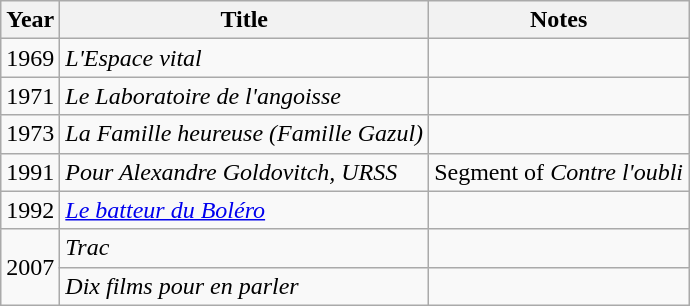<table class="wikitable">
<tr>
<th>Year</th>
<th>Title</th>
<th>Notes</th>
</tr>
<tr>
<td>1969</td>
<td><em>L'Espace vital</em></td>
<td></td>
</tr>
<tr>
<td>1971</td>
<td><em>Le Laboratoire de l'angoisse</em></td>
<td></td>
</tr>
<tr>
<td>1973</td>
<td><em>La Famille heureuse (Famille Gazul)</em></td>
<td></td>
</tr>
<tr>
<td>1991</td>
<td><em>Pour Alexandre Goldovitch, URSS</em></td>
<td>Segment of <em>Contre l'oubli</em></td>
</tr>
<tr>
<td>1992</td>
<td><em><a href='#'>Le batteur du Boléro</a></em></td>
<td></td>
</tr>
<tr>
<td rowspan=2>2007</td>
<td><em>Trac</em></td>
<td></td>
</tr>
<tr>
<td><em>Dix films pour en parler</em></td>
<td></td>
</tr>
</table>
